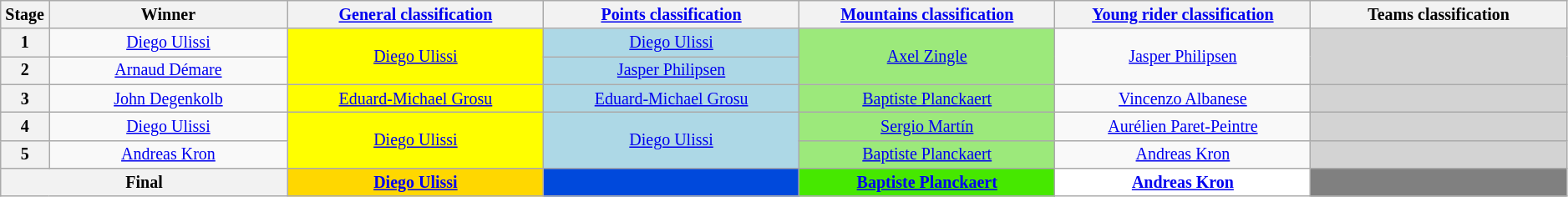<table class="wikitable" style="text-align: center; font-size:smaller;">
<tr>
<th style="width:1%;">Stage</th>
<th style="width:14%;">Winner</th>
<th style="width:15%;"><a href='#'>General classification</a><br></th>
<th style="width:15%;"><a href='#'>Points classification</a><br></th>
<th style="width:15%;"><a href='#'>Mountains classification</a><br></th>
<th style="width:15%;"><a href='#'>Young rider classification</a><br></th>
<th style="width:15%;">Teams classification</th>
</tr>
<tr>
<th>1</th>
<td><a href='#'>Diego Ulissi</a></td>
<td style="background:yellow;" rowspan="2"><a href='#'>Diego Ulissi</a></td>
<td style="background:lightblue;"><a href='#'>Diego Ulissi</a></td>
<td style="background:#9CE97B;" rowspan="2"><a href='#'>Axel Zingle</a></td>
<td style="background:offwhite;" rowspan="2"><a href='#'>Jasper Philipsen</a></td>
<td style="background:lightgrey;" rowspan="2"></td>
</tr>
<tr>
<th>2</th>
<td><a href='#'>Arnaud Démare</a></td>
<td style="background:lightblue;"><a href='#'>Jasper Philipsen</a></td>
</tr>
<tr>
<th>3</th>
<td><a href='#'>John Degenkolb</a></td>
<td style="background:yellow;"><a href='#'>Eduard-Michael Grosu</a></td>
<td style="background:lightblue;"><a href='#'>Eduard-Michael Grosu</a></td>
<td style="background:#9CE97B;"><a href='#'>Baptiste Planckaert</a></td>
<td style="background:offwhite;"><a href='#'>Vincenzo Albanese</a></td>
<td style="background:lightgrey;"></td>
</tr>
<tr>
<th>4</th>
<td><a href='#'>Diego Ulissi</a></td>
<td style="background:yellow;" rowspan="2"><a href='#'>Diego Ulissi</a></td>
<td style="background:lightblue;" rowspan="2"><a href='#'>Diego Ulissi</a></td>
<td style="background:#9CE97B;"><a href='#'>Sergio Martín</a></td>
<td style="background:offwhite;"><a href='#'>Aurélien Paret-Peintre</a></td>
<td style="background:lightgrey;"></td>
</tr>
<tr>
<th>5</th>
<td><a href='#'>Andreas Kron</a></td>
<td style="background:#9CE97B;"><a href='#'>Baptiste Planckaert</a></td>
<td style="background:offwhite;"><a href='#'>Andreas Kron</a></td>
<td style="background:lightgrey;"></td>
</tr>
<tr>
<th colspan="2">Final</th>
<th style="background:gold;"><a href='#'>Diego Ulissi</a></th>
<th style="background:#0049DC;"></th>
<th style="background:#46E800;"><a href='#'>Baptiste Planckaert</a></th>
<th style="background:white;"><a href='#'>Andreas Kron</a></th>
<th style="background:grey;"></th>
</tr>
</table>
